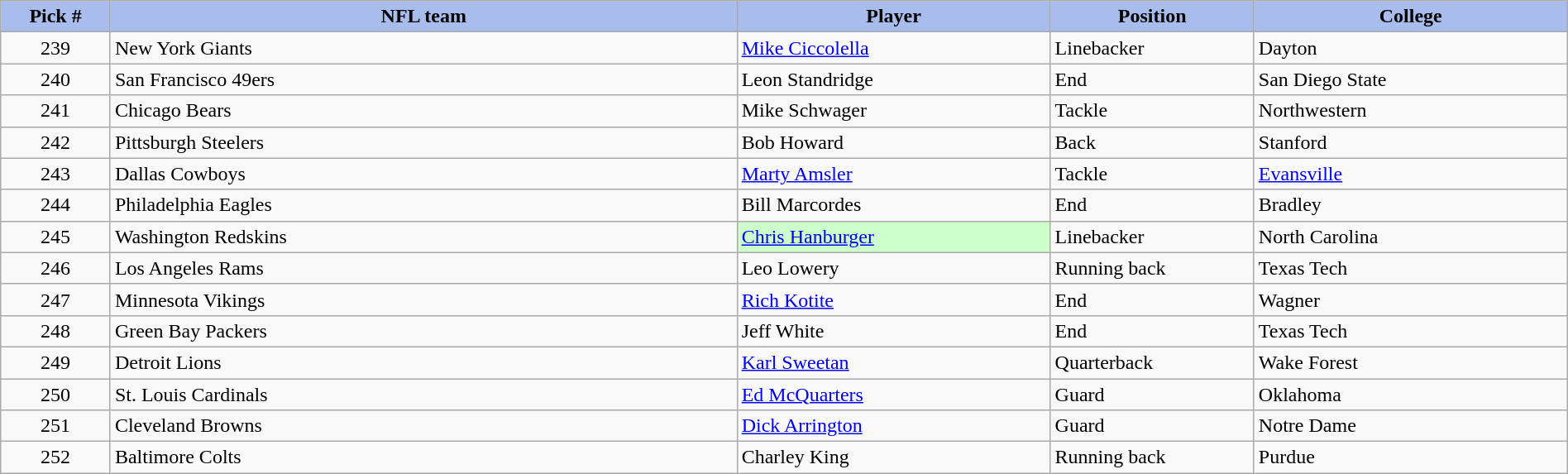<table class="wikitable sortable sortable" style="width: 100%">
<tr>
<th style="background:#A8BDEC;" width=7%>Pick #</th>
<th width=40% style="background:#A8BDEC;">NFL team</th>
<th width=20% style="background:#A8BDEC;">Player</th>
<th width=13% style="background:#A8BDEC;">Position</th>
<th style="background:#A8BDEC;">College</th>
</tr>
<tr>
<td align=center>239</td>
<td>New York Giants</td>
<td><a href='#'>Mike Ciccolella</a></td>
<td>Linebacker</td>
<td>Dayton</td>
</tr>
<tr>
<td align=center>240</td>
<td>San Francisco 49ers</td>
<td>Leon Standridge</td>
<td>End</td>
<td>San Diego State</td>
</tr>
<tr>
<td align=center>241</td>
<td>Chicago Bears</td>
<td>Mike Schwager</td>
<td>Tackle</td>
<td>Northwestern</td>
</tr>
<tr>
<td align=center>242</td>
<td>Pittsburgh Steelers</td>
<td>Bob Howard</td>
<td>Back</td>
<td>Stanford</td>
</tr>
<tr>
<td align=center>243</td>
<td>Dallas Cowboys</td>
<td><a href='#'>Marty Amsler</a></td>
<td>Tackle</td>
<td><a href='#'>Evansville</a></td>
</tr>
<tr>
<td align=center>244</td>
<td>Philadelphia Eagles</td>
<td>Bill Marcordes</td>
<td>End</td>
<td>Bradley</td>
</tr>
<tr>
<td align=center>245</td>
<td>Washington Redskins</td>
<td bgcolor="#CCFFCC"><a href='#'>Chris Hanburger</a></td>
<td>Linebacker</td>
<td>North Carolina</td>
</tr>
<tr>
<td align=center>246</td>
<td>Los Angeles Rams</td>
<td>Leo Lowery</td>
<td>Running back</td>
<td>Texas Tech</td>
</tr>
<tr>
<td align=center>247</td>
<td>Minnesota Vikings</td>
<td><a href='#'>Rich Kotite</a></td>
<td>End</td>
<td>Wagner</td>
</tr>
<tr>
<td align=center>248</td>
<td>Green Bay Packers</td>
<td>Jeff White</td>
<td>End</td>
<td>Texas Tech</td>
</tr>
<tr>
<td align=center>249</td>
<td>Detroit Lions</td>
<td><a href='#'>Karl Sweetan</a></td>
<td>Quarterback</td>
<td>Wake Forest</td>
</tr>
<tr>
<td align=center>250</td>
<td>St. Louis Cardinals</td>
<td><a href='#'>Ed McQuarters</a></td>
<td>Guard</td>
<td>Oklahoma</td>
</tr>
<tr>
<td align=center>251</td>
<td>Cleveland Browns</td>
<td><a href='#'>Dick Arrington</a></td>
<td>Guard</td>
<td>Notre Dame</td>
</tr>
<tr>
<td align=center>252</td>
<td>Baltimore Colts</td>
<td>Charley King</td>
<td>Running back</td>
<td>Purdue</td>
</tr>
</table>
